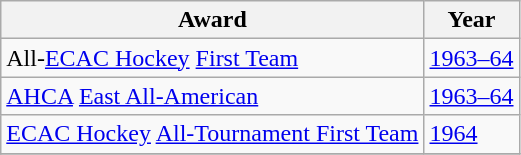<table class="wikitable">
<tr>
<th>Award</th>
<th>Year</th>
</tr>
<tr>
<td>All-<a href='#'>ECAC Hockey</a> <a href='#'>First Team</a></td>
<td><a href='#'>1963–64</a></td>
</tr>
<tr>
<td><a href='#'>AHCA</a> <a href='#'>East All-American</a></td>
<td><a href='#'>1963–64</a></td>
</tr>
<tr>
<td><a href='#'>ECAC Hockey</a> <a href='#'>All-Tournament First Team</a></td>
<td><a href='#'>1964</a></td>
</tr>
<tr>
</tr>
</table>
